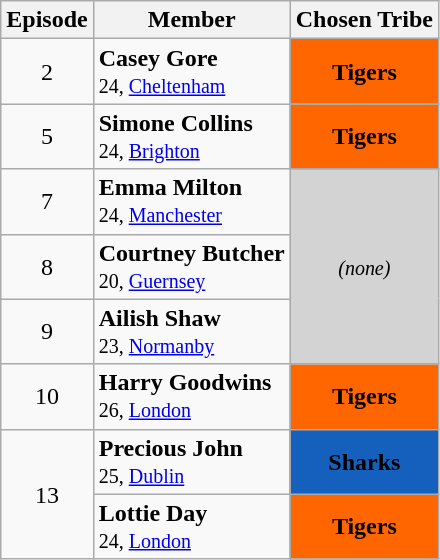<table class="wikitable">
<tr>
<th>Episode</th>
<th>Member</th>
<th>Chosen Tribe</th>
</tr>
<tr>
<td style="text-align:center;">2</td>
<td style="text-align:left;"><strong>Casey Gore</strong><br><small>24, <a href='#'>Cheltenham</a></small></td>
<td style="background:#f60; text-align:center;"><strong>Tigers</strong></td>
</tr>
<tr>
<td style="text-align:center;">5</td>
<td style="text-align:left;"><strong>Simone Collins</strong><br><small>24, <a href='#'>Brighton</a></small></td>
<td style="background:#f60; text-align:center;"><strong>Tigers</strong></td>
</tr>
<tr>
<td style="text-align:center;">7</td>
<td style="text-align:left;"><strong>Emma Milton</strong><br><small>24, <a href='#'>Manchester</a></small></td>
<td rowspan=3 bgcolor="lightgray" style="text-align:center;"><small><em>(none)</em></small></td>
</tr>
<tr>
<td style="text-align:center;">8</td>
<td style="text-align:left;"><strong>Courtney Butcher</strong><br><small>20, <a href='#'>Guernsey</a></small></td>
</tr>
<tr>
<td style="text-align:center;">9</td>
<td style="text-align:left;"><strong>Ailish Shaw</strong><br><small>23, <a href='#'>Normanby</a></small></td>
</tr>
<tr>
<td style="text-align:center;">10</td>
<td style="text-align:left;"><strong>Harry Goodwins</strong><br><small>26, <a href='#'>London</a></small></td>
<td style="background:#f60; text-align:center;"><strong>Tigers</strong></td>
</tr>
<tr>
<td rowspan=2 style="text-align:center;">13</td>
<td style="text-align:left;"><strong>Precious John</strong><br><small>25, <a href='#'>Dublin</a></small></td>
<td style="background:#1560bd; text-align:center;"><span><strong>Sharks</strong></span></td>
</tr>
<tr>
<td style="text-align:left;"><strong>Lottie Day</strong><br><small>24, <a href='#'>London</a></small></td>
<td style="background:#f60; text-align:center;"><strong>Tigers</strong></td>
</tr>
</table>
